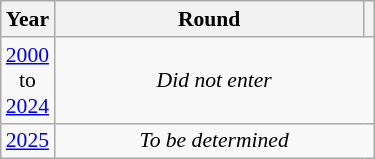<table class="wikitable" style="text-align: center; font-size:90%">
<tr>
<th>Year</th>
<th style="width:200px">Round</th>
<th></th>
</tr>
<tr>
<td><a href='#'>2000</a><br>to<br><a href='#'>2024</a></td>
<td colspan="2"><em>Did not enter</em></td>
</tr>
<tr>
<td><a href='#'>2025</a></td>
<td colspan="2"><em>To be determined</em></td>
</tr>
</table>
